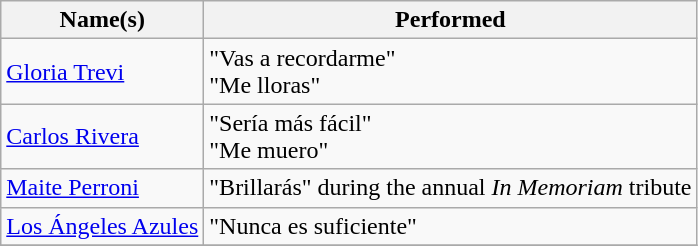<table class="wikitable sortable">
<tr>
<th>Name(s)</th>
<th>Performed</th>
</tr>
<tr>
<td><a href='#'>Gloria Trevi</a></td>
<td>"Vas a recordarme"<br>"Me lloras"</td>
</tr>
<tr>
<td><a href='#'>Carlos Rivera</a></td>
<td>"Sería más fácil"<br>"Me muero"</td>
</tr>
<tr>
<td><a href='#'>Maite Perroni</a></td>
<td>"Brillarás" during the annual <em>In Memoriam</em> tribute</td>
</tr>
<tr>
<td><a href='#'>Los Ángeles Azules</a></td>
<td>"Nunca es suficiente"</td>
</tr>
<tr>
</tr>
</table>
